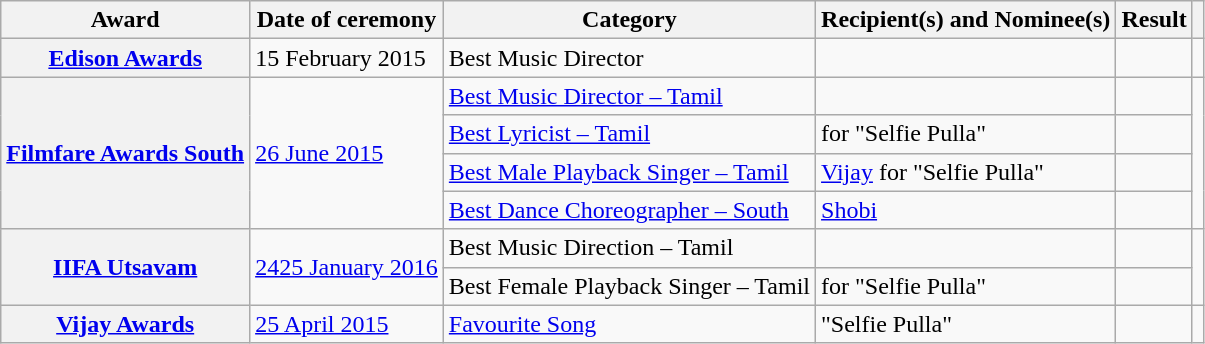<table class="wikitable plainrowheaders sortable">
<tr>
<th scope="col">Award</th>
<th scope="col">Date of ceremony</th>
<th scope="col">Category</th>
<th scope="col">Recipient(s) and Nominee(s)</th>
<th scope="col">Result</th>
<th scope="col" class="unsortable"></th>
</tr>
<tr>
<th scope="row"><a href='#'>Edison Awards</a></th>
<td>15 February 2015</td>
<td>Best Music Director</td>
<td></td>
<td></td>
<td style="text-align:center;"></td>
</tr>
<tr>
<th rowspan="4" scope="row"><a href='#'>Filmfare Awards South</a></th>
<td rowspan="4"><a href='#'>26 June 2015</a></td>
<td><a href='#'>Best Music Director – Tamil</a></td>
<td></td>
<td></td>
<td rowspan="4" style="text-align:center;"><br></td>
</tr>
<tr>
<td><a href='#'>Best Lyricist – Tamil</a></td>
<td> for "Selfie Pulla"</td>
<td></td>
</tr>
<tr>
<td><a href='#'>Best Male Playback Singer – Tamil</a></td>
<td><a href='#'>Vijay</a> for "Selfie Pulla"</td>
<td></td>
</tr>
<tr>
<td><a href='#'>Best Dance Choreographer – South</a></td>
<td><a href='#'>Shobi</a></td>
<td></td>
</tr>
<tr>
<th rowspan="2" scope="row"><a href='#'>IIFA Utsavam</a></th>
<td rowspan="2"><a href='#'>2425 January 2016</a></td>
<td>Best Music Direction – Tamil</td>
<td></td>
<td></td>
<td rowspan="2" style="text-align:center;"><br></td>
</tr>
<tr>
<td>Best Female Playback Singer – Tamil</td>
<td> for "Selfie Pulla"</td>
<td></td>
</tr>
<tr>
<th scope="row"><a href='#'>Vijay Awards</a></th>
<td><a href='#'>25 April 2015</a></td>
<td><a href='#'>Favourite Song</a></td>
<td>"Selfie Pulla"</td>
<td></td>
<td style="text-align:center;"><br></td>
</tr>
</table>
